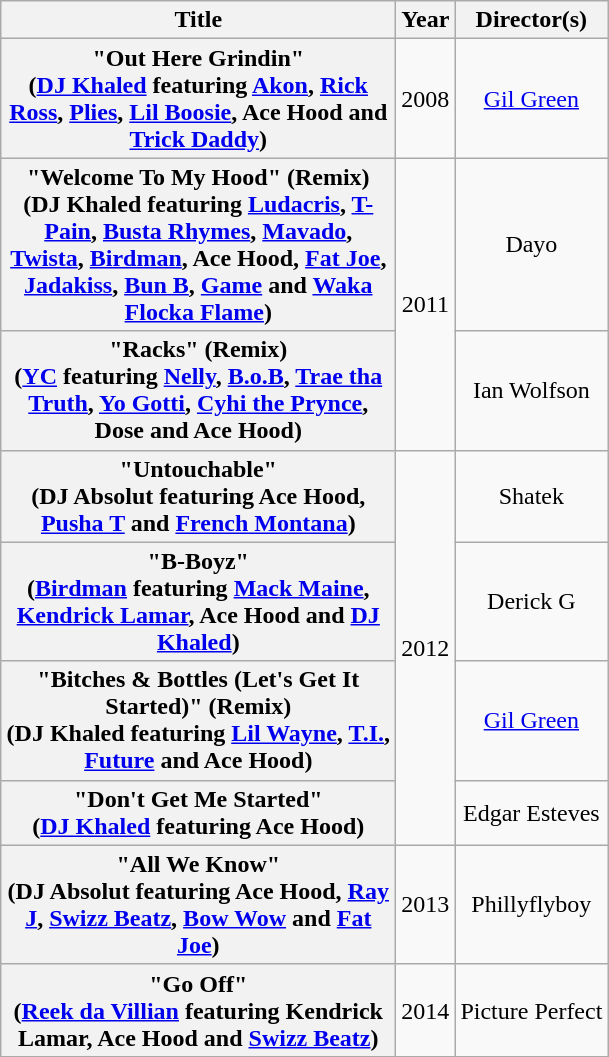<table class="wikitable plainrowheaders" style="text-align:center;">
<tr>
<th scope="col" style="width:16em;">Title</th>
<th scope="col">Year</th>
<th scope="col">Director(s)</th>
</tr>
<tr>
<th scope="row">"Out Here Grindin"<br><span>(<a href='#'>DJ Khaled</a> featuring <a href='#'>Akon</a>, <a href='#'>Rick Ross</a>, <a href='#'>Plies</a>, <a href='#'>Lil Boosie</a>, Ace Hood and <a href='#'>Trick Daddy</a>)</span></th>
<td>2008</td>
<td><a href='#'>Gil Green</a></td>
</tr>
<tr>
<th scope="row">"Welcome To My Hood" (Remix)<br><span>(DJ Khaled featuring <a href='#'>Ludacris</a>, <a href='#'>T-Pain</a>, <a href='#'>Busta Rhymes</a>, <a href='#'>Mavado</a>, <a href='#'>Twista</a>, <a href='#'>Birdman</a>, Ace Hood, <a href='#'>Fat Joe</a>, <a href='#'>Jadakiss</a>, <a href='#'>Bun B</a>, <a href='#'>Game</a> and <a href='#'>Waka Flocka Flame</a>)</span></th>
<td rowspan="2">2011</td>
<td>Dayo</td>
</tr>
<tr>
<th scope="row">"Racks" (Remix)<br><span>(<a href='#'>YC</a> featuring <a href='#'>Nelly</a>, <a href='#'>B.o.B</a>, <a href='#'>Trae tha Truth</a>, <a href='#'>Yo Gotti</a>, <a href='#'>Cyhi the Prynce</a>, Dose and Ace Hood)</span></th>
<td>Ian Wolfson</td>
</tr>
<tr>
<th scope="row">"Untouchable"<br><span>(DJ Absolut featuring Ace Hood, <a href='#'>Pusha T</a> and <a href='#'>French Montana</a>)</span></th>
<td rowspan="4">2012</td>
<td>Shatek</td>
</tr>
<tr>
<th scope="row">"B-Boyz"<br><span>(<a href='#'>Birdman</a> featuring <a href='#'>Mack Maine</a>, <a href='#'>Kendrick Lamar</a>, Ace Hood and <a href='#'>DJ Khaled</a>)</span></th>
<td>Derick G</td>
</tr>
<tr>
<th scope="row">"Bitches & Bottles (Let's Get It Started)" (Remix)<br><span>(DJ Khaled featuring <a href='#'>Lil Wayne</a>, <a href='#'>T.I.</a>, <a href='#'>Future</a> and Ace Hood)</span></th>
<td><a href='#'>Gil Green</a></td>
</tr>
<tr>
<th scope="row">"Don't Get Me Started"<br><span>(<a href='#'>DJ Khaled</a> featuring Ace Hood)</span></th>
<td>Edgar Esteves</td>
</tr>
<tr>
<th scope="row">"All We Know" <br><span>(DJ Absolut featuring Ace Hood, <a href='#'>Ray J</a>, <a href='#'>Swizz Beatz</a>, <a href='#'>Bow Wow</a> and <a href='#'>Fat Joe</a>)</span></th>
<td>2013</td>
<td>Phillyflyboy</td>
</tr>
<tr>
<th scope="row">"Go Off"<br><span>(<a href='#'>Reek da Villian</a> featuring Kendrick Lamar, Ace Hood and <a href='#'>Swizz Beatz</a>)</span></th>
<td>2014</td>
<td>Picture Perfect</td>
</tr>
<tr>
</tr>
</table>
